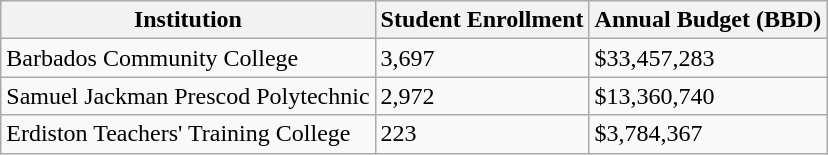<table class="wikitable">
<tr>
<th>Institution</th>
<th>Student Enrollment</th>
<th>Annual Budget (BBD)</th>
</tr>
<tr>
<td>Barbados Community College</td>
<td>3,697</td>
<td>$33,457,283</td>
</tr>
<tr>
<td>Samuel Jackman Prescod Polytechnic</td>
<td>2,972</td>
<td>$13,360,740</td>
</tr>
<tr>
<td>Erdiston Teachers' Training College</td>
<td>223</td>
<td>$3,784,367</td>
</tr>
</table>
